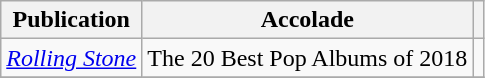<table class="wikitable">
<tr>
<th>Publication</th>
<th>Accolade</th>
<th class="unsortable"></th>
</tr>
<tr>
<td><em><a href='#'>Rolling Stone</a></em></td>
<td>The 20 Best Pop Albums of 2018</td>
<td></td>
</tr>
<tr>
</tr>
</table>
